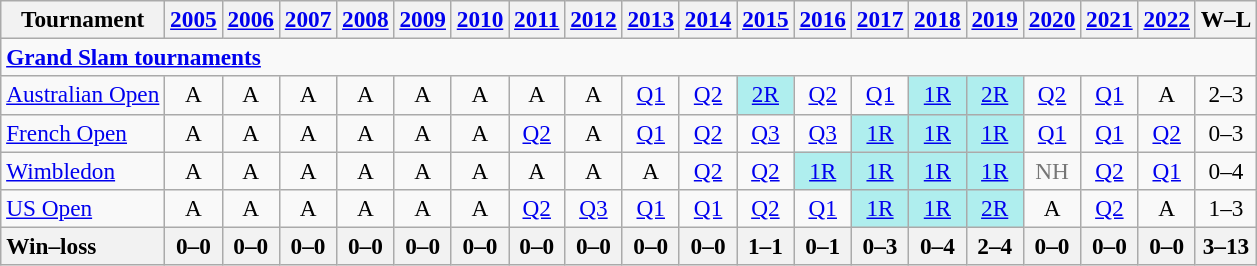<table class=wikitable style=text-align:center;font-size:97%>
<tr>
<th>Tournament</th>
<th><a href='#'>2005</a></th>
<th><a href='#'>2006</a></th>
<th><a href='#'>2007</a></th>
<th><a href='#'>2008</a></th>
<th><a href='#'>2009</a></th>
<th><a href='#'>2010</a></th>
<th><a href='#'>2011</a></th>
<th><a href='#'>2012</a></th>
<th><a href='#'>2013</a></th>
<th><a href='#'>2014</a></th>
<th><a href='#'>2015</a></th>
<th><a href='#'>2016</a></th>
<th><a href='#'>2017</a></th>
<th><a href='#'>2018</a></th>
<th><a href='#'>2019</a></th>
<th><a href='#'>2020</a></th>
<th><a href='#'>2021</a></th>
<th><a href='#'>2022</a></th>
<th>W–L</th>
</tr>
<tr>
<td colspan="21" align="left"><strong><a href='#'>Grand Slam tournaments</a></strong></td>
</tr>
<tr>
<td align=left><a href='#'>Australian Open</a></td>
<td>A</td>
<td>A</td>
<td>A</td>
<td>A</td>
<td>A</td>
<td>A</td>
<td>A</td>
<td>A</td>
<td><a href='#'>Q1</a></td>
<td><a href='#'>Q2</a></td>
<td bgcolor=afeeee><a href='#'>2R</a></td>
<td><a href='#'>Q2</a></td>
<td><a href='#'>Q1</a></td>
<td bgcolor=afeeee><a href='#'>1R</a></td>
<td bgcolor=afeeee><a href='#'>2R</a></td>
<td><a href='#'>Q2</a></td>
<td><a href='#'>Q1</a></td>
<td>A</td>
<td>2–3</td>
</tr>
<tr>
<td align=left><a href='#'>French Open</a></td>
<td>A</td>
<td>A</td>
<td>A</td>
<td>A</td>
<td>A</td>
<td>A</td>
<td><a href='#'>Q2</a></td>
<td>A</td>
<td><a href='#'>Q1</a></td>
<td><a href='#'>Q2</a></td>
<td><a href='#'>Q3</a></td>
<td><a href='#'>Q3</a></td>
<td bgcolor=afeeee><a href='#'>1R</a></td>
<td bgcolor=afeeee><a href='#'>1R</a></td>
<td bgcolor=afeeee><a href='#'>1R</a></td>
<td><a href='#'>Q1</a></td>
<td><a href='#'>Q1</a></td>
<td><a href='#'>Q2</a></td>
<td>0–3</td>
</tr>
<tr>
<td align=left><a href='#'>Wimbledon</a></td>
<td>A</td>
<td>A</td>
<td>A</td>
<td>A</td>
<td>A</td>
<td>A</td>
<td>A</td>
<td>A</td>
<td>A</td>
<td><a href='#'>Q2</a></td>
<td><a href='#'>Q2</a></td>
<td bgcolor=afeeee><a href='#'>1R</a></td>
<td bgcolor=afeeee><a href='#'>1R</a></td>
<td bgcolor=afeeee><a href='#'>1R</a></td>
<td bgcolor=afeeee><a href='#'>1R</a></td>
<td style=color:#767676>NH</td>
<td><a href='#'>Q2</a></td>
<td><a href='#'>Q1</a></td>
<td>0–4</td>
</tr>
<tr>
<td align=left><a href='#'>US Open</a></td>
<td>A</td>
<td>A</td>
<td>A</td>
<td>A</td>
<td>A</td>
<td>A</td>
<td><a href='#'>Q2</a></td>
<td><a href='#'>Q3</a></td>
<td><a href='#'>Q1</a></td>
<td><a href='#'>Q1</a></td>
<td><a href='#'>Q2</a></td>
<td><a href='#'>Q1</a></td>
<td bgcolor=afeeee><a href='#'>1R</a></td>
<td bgcolor=afeeee><a href='#'>1R</a></td>
<td bgcolor=afeeee><a href='#'>2R</a></td>
<td>A</td>
<td><a href='#'>Q2</a></td>
<td>A</td>
<td>1–3</td>
</tr>
<tr>
<th style=text-align:left>Win–loss</th>
<th>0–0</th>
<th>0–0</th>
<th>0–0</th>
<th>0–0</th>
<th>0–0</th>
<th>0–0</th>
<th>0–0</th>
<th>0–0</th>
<th>0–0</th>
<th>0–0</th>
<th>1–1</th>
<th>0–1</th>
<th>0–3</th>
<th>0–4</th>
<th>2–4</th>
<th>0–0</th>
<th>0–0</th>
<th>0–0</th>
<th>3–13</th>
</tr>
</table>
